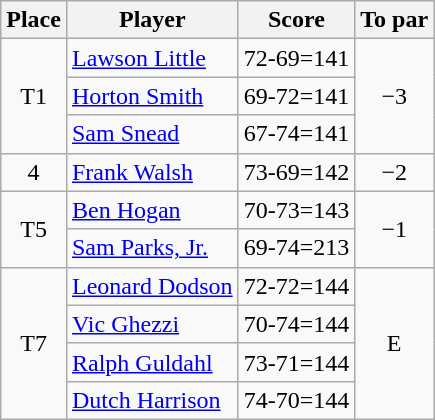<table class=wikitable>
<tr>
<th>Place</th>
<th>Player</th>
<th>Score</th>
<th>To par</th>
</tr>
<tr>
<td rowspan=3 align=center>T1</td>
<td> <a href='#'>Lawson Little</a></td>
<td>72-69=141</td>
<td rowspan=3 align=center>−3</td>
</tr>
<tr>
<td> <a href='#'>Horton Smith</a></td>
<td>69-72=141</td>
</tr>
<tr>
<td> <a href='#'>Sam Snead</a></td>
<td>67-74=141</td>
</tr>
<tr>
<td align=center>4</td>
<td> <a href='#'>Frank Walsh</a></td>
<td>73-69=142</td>
<td align=center>−2</td>
</tr>
<tr>
<td rowspan=2 align=center>T5</td>
<td> <a href='#'>Ben Hogan</a></td>
<td>70-73=143</td>
<td rowspan=2 align=center>−1</td>
</tr>
<tr>
<td> <a href='#'>Sam Parks, Jr.</a></td>
<td>69-74=213</td>
</tr>
<tr>
<td rowspan=4 align=center>T7</td>
<td> <a href='#'>Leonard Dodson</a></td>
<td>72-72=144</td>
<td rowspan=4 align=center>E</td>
</tr>
<tr>
<td> <a href='#'>Vic Ghezzi</a></td>
<td>70-74=144</td>
</tr>
<tr>
<td> <a href='#'>Ralph Guldahl</a></td>
<td>73-71=144</td>
</tr>
<tr>
<td> <a href='#'>Dutch Harrison</a></td>
<td>74-70=144</td>
</tr>
</table>
